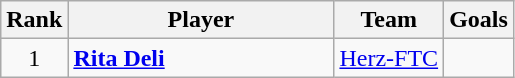<table class="wikitable" style="text-align:center">
<tr>
<th>Rank</th>
<th width="170">Player</th>
<th>Team</th>
<th>Goals</th>
</tr>
<tr>
<td rowspan="1">1</td>
<td align="left"> <strong><a href='#'>Rita Deli</a></strong></td>
<td align="left"> <a href='#'>Herz-FTC</a></td>
<td></td>
</tr>
</table>
